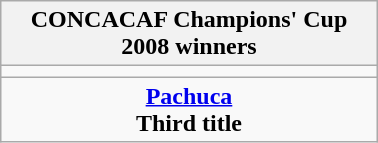<table class="wikitable" style="text-align: center; margin: 0 auto; width: 20%">
<tr>
<th>CONCACAF Champions' Cup<br>2008 winners</th>
</tr>
<tr>
<td></td>
</tr>
<tr>
<td><strong><a href='#'>Pachuca</a></strong><br><strong>Third title</strong></td>
</tr>
</table>
